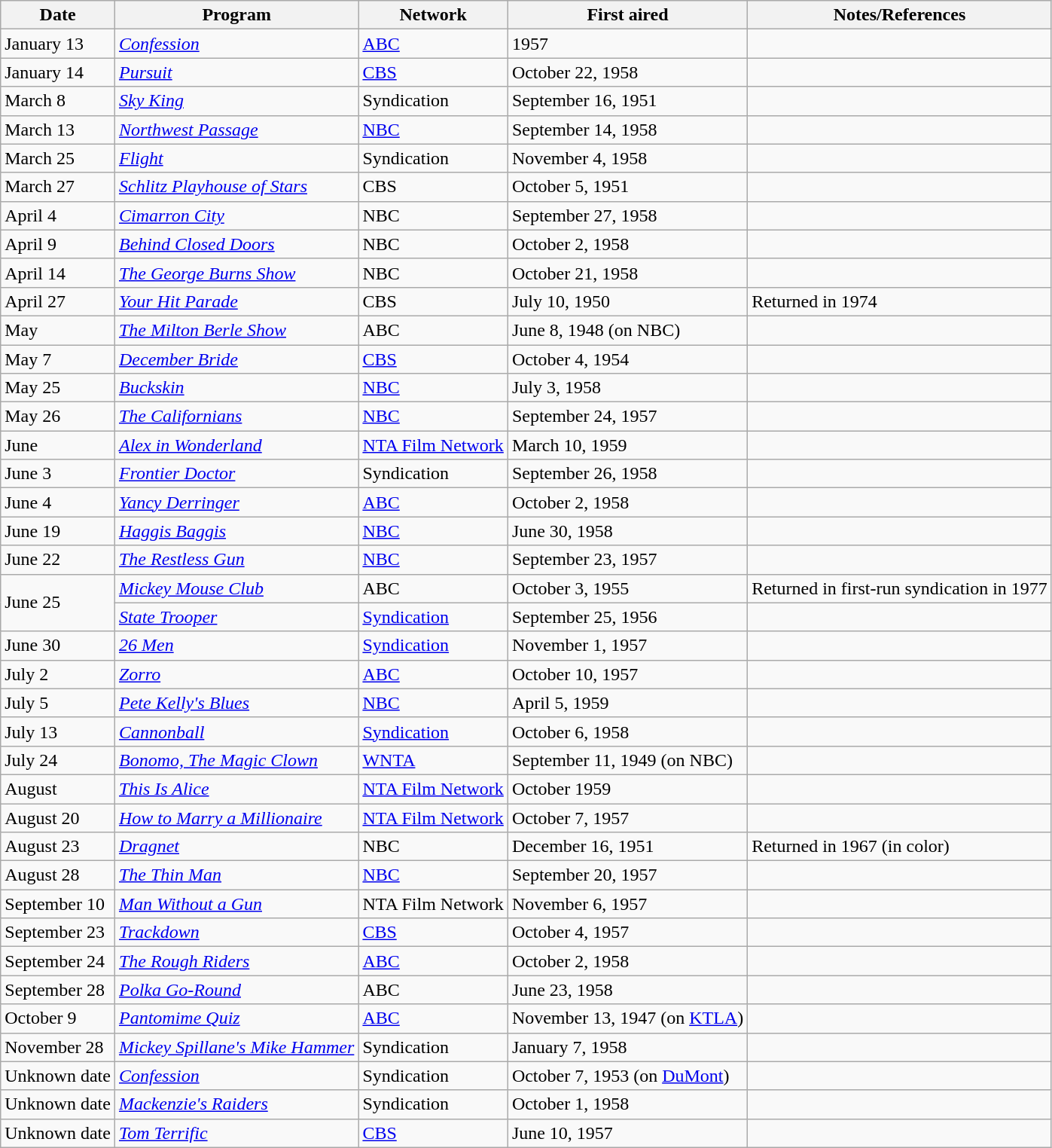<table class="wikitable unsortable">
<tr>
<th>Date</th>
<th>Program</th>
<th>Network</th>
<th>First aired</th>
<th>Notes/References</th>
</tr>
<tr>
<td>January 13</td>
<td><em><a href='#'>Confession</a></em></td>
<td><a href='#'>ABC</a></td>
<td>1957</td>
<td></td>
</tr>
<tr>
<td>January 14</td>
<td><em><a href='#'>Pursuit</a></em></td>
<td><a href='#'>CBS</a></td>
<td>October 22, 1958</td>
<td></td>
</tr>
<tr>
<td>March 8</td>
<td><em><a href='#'>Sky King</a></em></td>
<td>Syndication</td>
<td>September 16, 1951</td>
<td></td>
</tr>
<tr>
<td>March 13</td>
<td><em><a href='#'>Northwest Passage</a></em></td>
<td><a href='#'>NBC</a></td>
<td>September 14, 1958</td>
<td></td>
</tr>
<tr>
<td>March 25</td>
<td><em><a href='#'>Flight</a></em></td>
<td>Syndication</td>
<td>November 4, 1958</td>
<td></td>
</tr>
<tr>
<td>March 27</td>
<td><em><a href='#'>Schlitz Playhouse of Stars</a></em></td>
<td>CBS</td>
<td>October 5, 1951</td>
<td></td>
</tr>
<tr>
<td>April 4</td>
<td><em><a href='#'>Cimarron City</a></em></td>
<td>NBC</td>
<td>September 27, 1958</td>
<td></td>
</tr>
<tr>
<td>April 9</td>
<td><em><a href='#'>Behind Closed Doors</a></em></td>
<td>NBC</td>
<td>October 2, 1958</td>
<td></td>
</tr>
<tr>
<td>April 14</td>
<td><em><a href='#'>The George Burns Show</a></em></td>
<td>NBC</td>
<td>October 21, 1958</td>
<td></td>
</tr>
<tr>
<td>April 27</td>
<td><em><a href='#'>Your Hit Parade</a></em></td>
<td>CBS</td>
<td>July 10, 1950</td>
<td>Returned in 1974</td>
</tr>
<tr>
<td>May</td>
<td><em><a href='#'>The Milton Berle Show</a></em></td>
<td>ABC</td>
<td>June 8, 1948 (on NBC)</td>
<td></td>
</tr>
<tr>
<td>May 7</td>
<td><em><a href='#'>December Bride</a></em></td>
<td><a href='#'>CBS</a></td>
<td>October 4, 1954</td>
<td></td>
</tr>
<tr>
<td>May 25</td>
<td><em><a href='#'>Buckskin</a></em></td>
<td><a href='#'>NBC</a></td>
<td>July 3, 1958</td>
<td></td>
</tr>
<tr>
<td>May 26</td>
<td><em><a href='#'>The Californians</a></em></td>
<td><a href='#'>NBC</a></td>
<td>September 24, 1957</td>
<td></td>
</tr>
<tr>
<td>June</td>
<td><em><a href='#'>Alex in Wonderland</a></em></td>
<td><a href='#'>NTA Film Network</a></td>
<td>March 10, 1959</td>
<td></td>
</tr>
<tr>
<td>June 3</td>
<td><em><a href='#'>Frontier Doctor</a></em></td>
<td>Syndication</td>
<td>September 26, 1958</td>
<td></td>
</tr>
<tr>
<td>June 4</td>
<td><em><a href='#'>Yancy Derringer</a></em></td>
<td><a href='#'>ABC</a></td>
<td>October 2, 1958</td>
<td></td>
</tr>
<tr>
<td>June 19</td>
<td><em><a href='#'>Haggis Baggis</a></em></td>
<td><a href='#'>NBC</a></td>
<td>June 30, 1958</td>
</tr>
<tr>
<td>June 22</td>
<td><em><a href='#'>The Restless Gun</a></em></td>
<td><a href='#'>NBC</a></td>
<td>September 23, 1957</td>
<td></td>
</tr>
<tr>
<td rowspan=2>June 25</td>
<td><em><a href='#'>Mickey Mouse Club</a></em></td>
<td>ABC</td>
<td>October 3, 1955</td>
<td>Returned in first-run syndication in 1977</td>
</tr>
<tr>
<td><em><a href='#'>State Trooper</a></em></td>
<td><a href='#'>Syndication</a></td>
<td>September 25, 1956</td>
<td></td>
</tr>
<tr>
<td>June 30</td>
<td><em><a href='#'>26 Men</a></em></td>
<td><a href='#'>Syndication</a></td>
<td>November 1, 1957</td>
<td></td>
</tr>
<tr>
<td>July 2</td>
<td><em><a href='#'>Zorro</a></em></td>
<td><a href='#'>ABC</a></td>
<td>October 10, 1957</td>
<td></td>
</tr>
<tr>
<td>July 5</td>
<td><em><a href='#'>Pete Kelly's Blues</a></em></td>
<td><a href='#'>NBC</a></td>
<td>April 5, 1959</td>
<td></td>
</tr>
<tr>
<td>July 13</td>
<td><em><a href='#'>Cannonball</a></em></td>
<td><a href='#'>Syndication</a></td>
<td>October 6, 1958</td>
<td></td>
</tr>
<tr>
<td>July 24</td>
<td><em><a href='#'>Bonomo, The Magic Clown</a></em></td>
<td><a href='#'>WNTA</a></td>
<td>September 11, 1949 (on NBC)</td>
<td></td>
</tr>
<tr>
<td>August</td>
<td><em><a href='#'>This Is Alice</a></em></td>
<td><a href='#'>NTA Film Network</a></td>
<td>October 1959</td>
<td></td>
</tr>
<tr>
<td>August 20</td>
<td><em><a href='#'>How to Marry a Millionaire</a></em></td>
<td><a href='#'>NTA Film Network</a></td>
<td>October 7, 1957</td>
<td></td>
</tr>
<tr>
<td>August 23</td>
<td><em><a href='#'>Dragnet</a></em></td>
<td>NBC</td>
<td>December 16, 1951</td>
<td>Returned in 1967 (in color)</td>
</tr>
<tr>
<td>August 28</td>
<td><em><a href='#'>The Thin Man</a></em></td>
<td><a href='#'>NBC</a></td>
<td>September 20, 1957</td>
<td></td>
</tr>
<tr>
<td>September 10</td>
<td><em><a href='#'>Man Without a Gun</a></em></td>
<td>NTA Film Network</td>
<td>November 6, 1957</td>
<td></td>
</tr>
<tr>
<td>September 23</td>
<td><em><a href='#'>Trackdown</a></em></td>
<td><a href='#'>CBS</a></td>
<td>October 4, 1957</td>
<td></td>
</tr>
<tr>
<td>September 24</td>
<td><em><a href='#'>The Rough Riders</a></em></td>
<td><a href='#'>ABC</a></td>
<td>October 2, 1958</td>
<td></td>
</tr>
<tr>
<td>September 28</td>
<td><em><a href='#'>Polka Go-Round</a></em></td>
<td>ABC</td>
<td>June 23, 1958</td>
<td></td>
</tr>
<tr>
<td>October 9</td>
<td><em><a href='#'>Pantomime Quiz</a></em></td>
<td><a href='#'>ABC</a></td>
<td>November 13, 1947 (on <a href='#'>KTLA</a>)</td>
<td></td>
</tr>
<tr>
<td>November 28</td>
<td><em><a href='#'>Mickey Spillane's Mike Hammer</a></em></td>
<td>Syndication</td>
<td>January 7, 1958</td>
<td></td>
</tr>
<tr>
<td>Unknown date</td>
<td><em><a href='#'>Confession</a></em></td>
<td>Syndication</td>
<td>October 7, 1953 (on <a href='#'>DuMont</a>)</td>
<td></td>
</tr>
<tr>
<td>Unknown date</td>
<td><em><a href='#'>Mackenzie's Raiders</a></em></td>
<td>Syndication</td>
<td>October 1, 1958</td>
<td></td>
</tr>
<tr>
<td>Unknown date</td>
<td><em><a href='#'>Tom Terrific</a></em></td>
<td><a href='#'>CBS</a></td>
<td>June 10, 1957</td>
<td></td>
</tr>
</table>
